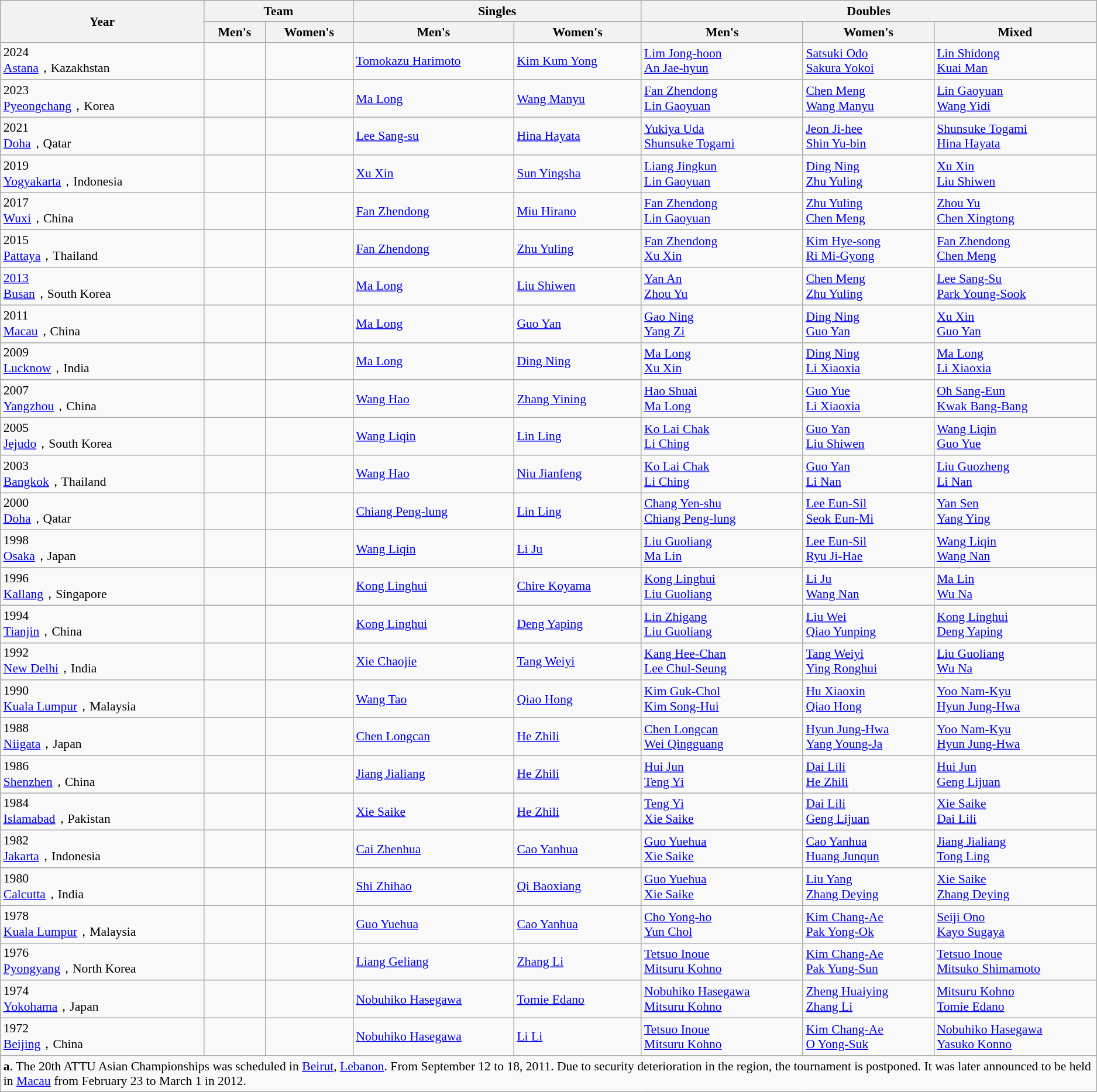<table class=wikitable style="font-size:90%;">
<tr>
<th rowspan=2>Year</th>
<th colspan=2>Team</th>
<th colspan=2>Singles</th>
<th colspan=3>Doubles</th>
</tr>
<tr>
<th>Men's</th>
<th>Women's</th>
<th>Men's</th>
<th>Women's</th>
<th>Men's</th>
<th>Women's</th>
<th>Mixed</th>
</tr>
<tr>
<td>2024 <br><a href='#'>Astana</a>，Kazakhstan</td>
<td></td>
<td></td>
<td> <a href='#'>Tomokazu Harimoto</a></td>
<td> <a href='#'>Kim Kum Yong</a></td>
<td> <a href='#'>Lim Jong-hoon</a> <br>  <a href='#'>An Jae-hyun</a></td>
<td> <a href='#'>Satsuki Odo</a> <br>  <a href='#'>Sakura Yokoi</a></td>
<td> <a href='#'>Lin Shidong</a> <br>  <a href='#'>Kuai Man</a></td>
</tr>
<tr>
<td>2023 <br><a href='#'>Pyeongchang</a>，Korea</td>
<td></td>
<td></td>
<td> <a href='#'>Ma Long</a></td>
<td> <a href='#'>Wang Manyu</a></td>
<td> <a href='#'>Fan Zhendong</a> <br>  <a href='#'>Lin Gaoyuan</a></td>
<td> <a href='#'>Chen Meng</a> <br>  <a href='#'>Wang Manyu</a></td>
<td> <a href='#'>Lin Gaoyuan</a> <br>  <a href='#'>Wang Yidi</a></td>
</tr>
<tr>
<td>2021 <br><a href='#'>Doha</a>，Qatar</td>
<td></td>
<td></td>
<td> <a href='#'>Lee Sang-su</a></td>
<td> <a href='#'>Hina Hayata</a></td>
<td> <a href='#'>Yukiya Uda</a> <br>  <a href='#'>Shunsuke Togami</a></td>
<td> <a href='#'>Jeon Ji-hee</a> <br>  <a href='#'>Shin Yu-bin</a></td>
<td> <a href='#'>Shunsuke Togami</a> <br>  <a href='#'>Hina Hayata</a></td>
</tr>
<tr>
<td>2019 <br><a href='#'>Yogyakarta</a>，Indonesia</td>
<td></td>
<td></td>
<td> <a href='#'>Xu Xin</a></td>
<td> <a href='#'>Sun Yingsha</a></td>
<td> <a href='#'>Liang Jingkun</a> <br>  <a href='#'>Lin Gaoyuan</a></td>
<td> <a href='#'>Ding Ning</a> <br>  <a href='#'>Zhu Yuling</a></td>
<td> <a href='#'>Xu Xin</a> <br>  <a href='#'>Liu Shiwen</a></td>
</tr>
<tr>
<td>2017 <br><a href='#'>Wuxi</a>，China</td>
<td></td>
<td></td>
<td> <a href='#'>Fan Zhendong</a></td>
<td> <a href='#'>Miu Hirano</a></td>
<td> <a href='#'>Fan Zhendong</a> <br>  <a href='#'>Lin Gaoyuan</a></td>
<td> <a href='#'>Zhu Yuling</a> <br>  <a href='#'>Chen Meng</a></td>
<td> <a href='#'>Zhou Yu</a> <br>  <a href='#'>Chen Xingtong</a></td>
</tr>
<tr>
<td>2015 <br><a href='#'>Pattaya</a>，Thailand</td>
<td></td>
<td></td>
<td> <a href='#'>Fan Zhendong</a></td>
<td> <a href='#'>Zhu Yuling</a></td>
<td> <a href='#'>Fan Zhendong</a> <br>  <a href='#'>Xu Xin</a></td>
<td> <a href='#'>Kim Hye-song</a> <br>  <a href='#'>Ri Mi-Gyong</a></td>
<td> <a href='#'>Fan Zhendong</a> <br>  <a href='#'>Chen Meng</a></td>
</tr>
<tr>
<td><a href='#'>2013</a><br><a href='#'>Busan</a>，South Korea</td>
<td></td>
<td></td>
<td> <a href='#'>Ma Long</a></td>
<td> <a href='#'>Liu Shiwen</a></td>
<td> <a href='#'>Yan An</a> <br>  <a href='#'>Zhou Yu</a></td>
<td> <a href='#'>Chen Meng</a> <br>  <a href='#'>Zhu Yuling</a></td>
<td> <a href='#'>Lee Sang-Su</a> <br>  <a href='#'>Park Young-Sook</a></td>
</tr>
<tr>
<td>2011 <br><a href='#'>Macau</a>，China</td>
<td></td>
<td></td>
<td> <a href='#'>Ma Long</a></td>
<td> <a href='#'>Guo Yan</a></td>
<td> <a href='#'>Gao Ning</a> <br>  <a href='#'>Yang Zi</a></td>
<td> <a href='#'>Ding Ning</a> <br>  <a href='#'>Guo Yan</a></td>
<td> <a href='#'>Xu Xin</a> <br>  <a href='#'>Guo Yan</a></td>
</tr>
<tr>
<td>2009 <br><a href='#'>Lucknow</a>，India</td>
<td></td>
<td></td>
<td> <a href='#'>Ma Long</a></td>
<td> <a href='#'>Ding Ning</a></td>
<td> <a href='#'>Ma Long</a> <br>  <a href='#'>Xu Xin</a></td>
<td> <a href='#'>Ding Ning</a> <br>  <a href='#'>Li Xiaoxia</a></td>
<td> <a href='#'>Ma Long</a> <br>  <a href='#'>Li Xiaoxia</a></td>
</tr>
<tr>
<td>2007 <br><a href='#'>Yangzhou</a>，China</td>
<td></td>
<td></td>
<td> <a href='#'>Wang Hao</a></td>
<td> <a href='#'>Zhang Yining</a></td>
<td> <a href='#'>Hao Shuai</a> <br>  <a href='#'>Ma Long</a></td>
<td> <a href='#'>Guo Yue</a> <br>  <a href='#'>Li Xiaoxia</a></td>
<td> <a href='#'>Oh Sang-Eun</a> <br>  <a href='#'>Kwak Bang-Bang</a></td>
</tr>
<tr>
<td>2005 <br><a href='#'>Jejudo</a>，South Korea</td>
<td></td>
<td></td>
<td> <a href='#'>Wang Liqin</a></td>
<td> <a href='#'>Lin Ling</a></td>
<td> <a href='#'>Ko Lai Chak</a> <br>  <a href='#'>Li Ching</a></td>
<td> <a href='#'>Guo Yan</a> <br>  <a href='#'>Liu Shiwen</a></td>
<td> <a href='#'>Wang Liqin</a> <br>  <a href='#'>Guo Yue</a></td>
</tr>
<tr>
<td>2003 <br><a href='#'>Bangkok</a>，Thailand</td>
<td></td>
<td></td>
<td> <a href='#'>Wang Hao</a></td>
<td> <a href='#'>Niu Jianfeng</a></td>
<td> <a href='#'>Ko Lai Chak</a> <br>  <a href='#'>Li Ching</a></td>
<td> <a href='#'>Guo Yan</a> <br>  <a href='#'>Li Nan</a></td>
<td> <a href='#'>Liu Guozheng</a> <br>  <a href='#'>Li Nan</a></td>
</tr>
<tr>
<td>2000 <br><a href='#'>Doha</a>，Qatar</td>
<td></td>
<td></td>
<td> <a href='#'>Chiang Peng-lung</a></td>
<td> <a href='#'>Lin Ling</a></td>
<td> <a href='#'>Chang Yen-shu</a> <br>  <a href='#'>Chiang Peng-lung</a></td>
<td> <a href='#'>Lee Eun-Sil</a> <br>  <a href='#'>Seok Eun-Mi</a></td>
<td> <a href='#'>Yan Sen</a> <br>  <a href='#'>Yang Ying</a></td>
</tr>
<tr>
<td>1998 <br><a href='#'>Osaka</a>，Japan</td>
<td></td>
<td></td>
<td> <a href='#'>Wang Liqin</a></td>
<td> <a href='#'>Li Ju</a></td>
<td> <a href='#'>Liu Guoliang</a> <br>  <a href='#'>Ma Lin</a></td>
<td> <a href='#'>Lee Eun-Sil</a> <br>  <a href='#'>Ryu Ji-Hae</a></td>
<td> <a href='#'>Wang Liqin</a> <br>  <a href='#'>Wang Nan</a></td>
</tr>
<tr>
<td>1996 <br><a href='#'>Kallang</a>，Singapore</td>
<td></td>
<td></td>
<td> <a href='#'>Kong Linghui</a></td>
<td> <a href='#'>Chire Koyama</a></td>
<td> <a href='#'>Kong Linghui</a> <br>  <a href='#'>Liu Guoliang</a></td>
<td> <a href='#'>Li Ju</a> <br>  <a href='#'>Wang Nan</a></td>
<td> <a href='#'>Ma Lin</a> <br>  <a href='#'>Wu Na</a></td>
</tr>
<tr>
<td>1994 <br><a href='#'>Tianjin</a>，China</td>
<td></td>
<td></td>
<td> <a href='#'>Kong Linghui</a></td>
<td> <a href='#'>Deng Yaping</a></td>
<td> <a href='#'>Lin Zhigang</a> <br>  <a href='#'>Liu Guoliang</a></td>
<td> <a href='#'>Liu Wei</a> <br>  <a href='#'>Qiao Yunping</a></td>
<td> <a href='#'>Kong Linghui</a> <br>  <a href='#'>Deng Yaping</a></td>
</tr>
<tr>
<td>1992 <br><a href='#'>New Delhi</a>，India</td>
<td></td>
<td></td>
<td> <a href='#'>Xie Chaojie</a></td>
<td> <a href='#'>Tang Weiyi</a></td>
<td> <a href='#'>Kang Hee-Chan</a> <br>  <a href='#'>Lee Chul-Seung</a></td>
<td> <a href='#'>Tang Weiyi</a> <br>  <a href='#'>Ying Ronghui</a></td>
<td> <a href='#'>Liu Guoliang</a> <br>  <a href='#'>Wu Na</a></td>
</tr>
<tr>
<td>1990 <br><a href='#'>Kuala Lumpur</a>，Malaysia</td>
<td></td>
<td></td>
<td> <a href='#'>Wang Tao</a></td>
<td> <a href='#'>Qiao Hong</a></td>
<td> <a href='#'>Kim Guk-Chol</a> <br>  <a href='#'>Kim Song-Hui</a></td>
<td> <a href='#'>Hu Xiaoxin</a> <br>  <a href='#'>Qiao Hong</a></td>
<td> <a href='#'>Yoo Nam-Kyu</a> <br>  <a href='#'>Hyun Jung-Hwa</a></td>
</tr>
<tr>
<td>1988 <br><a href='#'>Niigata</a>，Japan</td>
<td></td>
<td></td>
<td> <a href='#'>Chen Longcan</a></td>
<td> <a href='#'>He Zhili</a></td>
<td> <a href='#'>Chen Longcan</a> <br>  <a href='#'>Wei Qingguang</a></td>
<td> <a href='#'>Hyun Jung-Hwa</a> <br>  <a href='#'>Yang Young-Ja</a></td>
<td> <a href='#'>Yoo Nam-Kyu</a> <br>  <a href='#'>Hyun Jung-Hwa</a></td>
</tr>
<tr>
<td>1986 <br><a href='#'>Shenzhen</a>，China</td>
<td></td>
<td></td>
<td> <a href='#'>Jiang Jialiang</a></td>
<td> <a href='#'>He Zhili</a></td>
<td> <a href='#'>Hui Jun</a> <br>  <a href='#'>Teng Yi</a></td>
<td> <a href='#'>Dai Lili</a> <br>  <a href='#'>He Zhili</a></td>
<td> <a href='#'>Hui Jun</a> <br>  <a href='#'>Geng Lijuan</a></td>
</tr>
<tr>
<td>1984 <br><a href='#'>Islamabad</a>，Pakistan</td>
<td></td>
<td></td>
<td> <a href='#'>Xie Saike</a></td>
<td> <a href='#'>He Zhili</a></td>
<td> <a href='#'>Teng Yi</a> <br>  <a href='#'>Xie Saike</a></td>
<td> <a href='#'>Dai Lili</a> <br>  <a href='#'>Geng Lijuan</a></td>
<td> <a href='#'>Xie Saike</a> <br>  <a href='#'>Dai Lili</a></td>
</tr>
<tr>
<td>1982 <br><a href='#'>Jakarta</a>，Indonesia</td>
<td></td>
<td></td>
<td> <a href='#'>Cai Zhenhua</a></td>
<td> <a href='#'>Cao Yanhua</a></td>
<td> <a href='#'>Guo Yuehua</a> <br>  <a href='#'>Xie Saike</a></td>
<td> <a href='#'>Cao Yanhua</a> <br>  <a href='#'>Huang Junqun</a></td>
<td> <a href='#'>Jiang Jialiang</a> <br>  <a href='#'>Tong Ling</a></td>
</tr>
<tr>
<td>1980 <br><a href='#'>Calcutta</a>，India</td>
<td></td>
<td></td>
<td> <a href='#'>Shi Zhihao</a></td>
<td> <a href='#'>Qi Baoxiang</a></td>
<td> <a href='#'>Guo Yuehua</a> <br>  <a href='#'>Xie Saike</a></td>
<td> <a href='#'>Liu Yang</a> <br>  <a href='#'>Zhang Deying</a></td>
<td> <a href='#'>Xie Saike</a> <br>  <a href='#'>Zhang Deying</a></td>
</tr>
<tr>
<td>1978 <br><a href='#'>Kuala Lumpur</a>，Malaysia</td>
<td></td>
<td></td>
<td> <a href='#'>Guo Yuehua</a></td>
<td> <a href='#'>Cao Yanhua</a></td>
<td> <a href='#'>Cho Yong-ho</a> <br>  <a href='#'>Yun Chol</a></td>
<td> <a href='#'>Kim Chang-Ae</a> <br>  <a href='#'>Pak Yong-Ok</a></td>
<td> <a href='#'>Seiji Ono</a> <br>  <a href='#'>Kayo Sugaya</a></td>
</tr>
<tr>
<td>1976 <br><a href='#'>Pyongyang</a>，North Korea</td>
<td></td>
<td></td>
<td> <a href='#'>Liang Geliang</a></td>
<td> <a href='#'>Zhang Li</a></td>
<td> <a href='#'>Tetsuo Inoue</a> <br>  <a href='#'>Mitsuru Kohno</a></td>
<td> <a href='#'>Kim Chang-Ae</a> <br>  <a href='#'>Pak Yung-Sun</a></td>
<td> <a href='#'>Tetsuo Inoue</a> <br>  <a href='#'>Mitsuko Shimamoto</a></td>
</tr>
<tr>
<td>1974 <br><a href='#'>Yokohama</a>，Japan</td>
<td></td>
<td></td>
<td> <a href='#'>Nobuhiko Hasegawa</a></td>
<td> <a href='#'>Tomie Edano</a></td>
<td> <a href='#'>Nobuhiko Hasegawa</a> <br>  <a href='#'>Mitsuru Kohno</a></td>
<td> <a href='#'>Zheng Huaiying</a> <br>  <a href='#'>Zhang Li</a></td>
<td> <a href='#'>Mitsuru Kohno</a> <br>  <a href='#'>Tomie Edano</a></td>
</tr>
<tr>
<td>1972 <br><a href='#'>Beijing</a>，China</td>
<td></td>
<td></td>
<td> <a href='#'>Nobuhiko Hasegawa</a></td>
<td> <a href='#'>Li Li</a></td>
<td> <a href='#'>Tetsuo Inoue</a> <br>  <a href='#'>Mitsuru Kohno</a></td>
<td> <a href='#'>Kim Chang-Ae</a> <br>  <a href='#'>O Yong-Suk</a></td>
<td> <a href='#'>Nobuhiko Hasegawa</a> <br>  <a href='#'>Yasuko Konno</a></td>
</tr>
<tr>
<td colspan="8"><strong>a</strong>. The 20th ATTU Asian Championships was scheduled in <a href='#'>Beirut</a>, <a href='#'>Lebanon</a>. From September 12 to 18, 2011. Due to security deterioration in the region, the tournament is postponed. It was later announced to be held in <a href='#'>Macau</a> from February 23 to March 1 in 2012.</td>
</tr>
</table>
